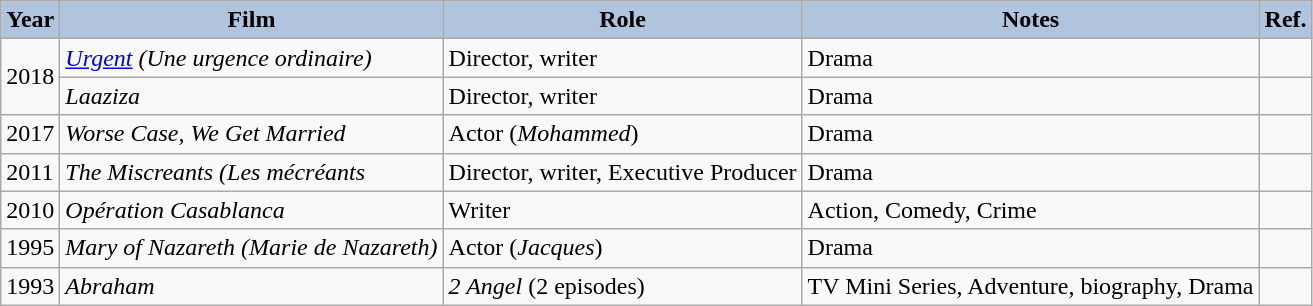<table class="wikitable">
<tr>
<th style="background:#B0C4DE;">Year</th>
<th style="background:#B0C4DE;">Film</th>
<th style="background:#B0C4DE;">Role</th>
<th style="background:#B0C4DE;">Notes</th>
<th style="background:#B0C4DE;">Ref.</th>
</tr>
<tr>
<td rowspan=2>2018</td>
<td><em><a href='#'>Urgent</a> (Une urgence ordinaire)</em></td>
<td>Director, writer</td>
<td>Drama</td>
<td></td>
</tr>
<tr>
<td><em>Laaziza</em></td>
<td>Director, writer</td>
<td>Drama</td>
<td></td>
</tr>
<tr>
<td>2017</td>
<td><em>Worse Case, We Get Married</em></td>
<td>Actor (<em>Mohammed</em>)</td>
<td>Drama</td>
<td></td>
</tr>
<tr>
<td>2011</td>
<td><em>The Miscreants (Les mécréants</em></td>
<td>Director, writer, Executive Producer</td>
<td>Drama</td>
<td></td>
</tr>
<tr>
<td>2010</td>
<td><em>Opération Casablanca</em></td>
<td>Writer</td>
<td>Action, Comedy, Crime</td>
<td></td>
</tr>
<tr>
<td>1995</td>
<td><em>Mary of Nazareth (Marie de Nazareth)</em></td>
<td>Actor (<em>Jacques</em>)</td>
<td>Drama</td>
<td></td>
</tr>
<tr>
<td>1993</td>
<td><em>Abraham</em></td>
<td><em>2 Angel</em> (2 episodes)</td>
<td>TV Mini Series, Adventure, biography, Drama</td>
<td></td>
</tr>
</table>
